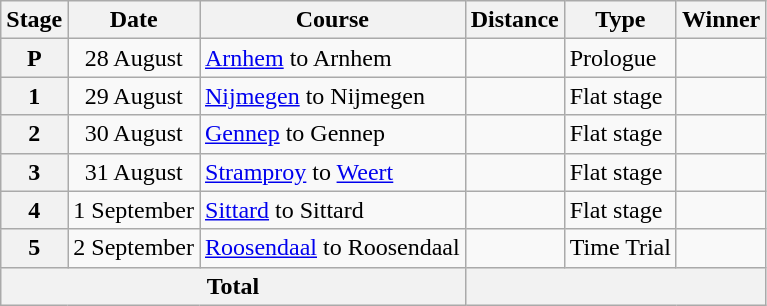<table class=wikitable>
<tr>
<th>Stage</th>
<th>Date</th>
<th>Course</th>
<th>Distance</th>
<th>Type</th>
<th>Winner</th>
</tr>
<tr>
<th align=center>P</th>
<td align=center>28 August</td>
<td><a href='#'>Arnhem</a> to Arnhem</td>
<td align=center></td>
<td>Prologue</td>
<td></td>
</tr>
<tr>
<th align=center>1</th>
<td align=center>29 August</td>
<td><a href='#'>Nijmegen</a> to Nijmegen</td>
<td align=center></td>
<td>Flat stage</td>
<td></td>
</tr>
<tr>
<th align=center>2</th>
<td align=center>30 August</td>
<td><a href='#'>Gennep</a> to Gennep</td>
<td align=center></td>
<td>Flat stage</td>
<td></td>
</tr>
<tr>
<th align=center>3</th>
<td align=center>31 August</td>
<td><a href='#'>Stramproy</a> to <a href='#'>Weert</a></td>
<td align=center></td>
<td>Flat stage</td>
<td></td>
</tr>
<tr>
<th align=center>4</th>
<td align=center>1 September</td>
<td><a href='#'>Sittard</a> to Sittard</td>
<td align=center></td>
<td>Flat stage</td>
<td></td>
</tr>
<tr>
<th align=center>5</th>
<td align=center>2 September</td>
<td><a href='#'>Roosendaal</a> to Roosendaal</td>
<td align=center></td>
<td>Time Trial</td>
<td></td>
</tr>
<tr>
<th colspan=3>Total</th>
<th colspan=5></th>
</tr>
</table>
